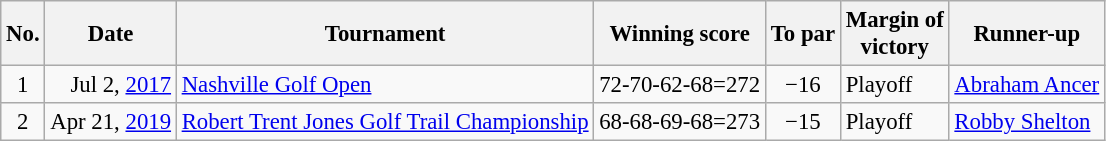<table class="wikitable" style="font-size:95%;">
<tr>
<th>No.</th>
<th>Date</th>
<th>Tournament</th>
<th>Winning score</th>
<th>To par</th>
<th>Margin of<br>victory</th>
<th>Runner-up</th>
</tr>
<tr>
<td align=center>1</td>
<td align=right>Jul 2, <a href='#'>2017</a></td>
<td><a href='#'>Nashville Golf Open</a></td>
<td>72-70-62-68=272</td>
<td align=center>−16</td>
<td>Playoff</td>
<td> <a href='#'>Abraham Ancer</a></td>
</tr>
<tr>
<td align=center>2</td>
<td align=right>Apr 21, <a href='#'>2019</a></td>
<td><a href='#'>Robert Trent Jones Golf Trail Championship</a></td>
<td>68-68-69-68=273</td>
<td align=center>−15</td>
<td>Playoff</td>
<td> <a href='#'>Robby Shelton</a></td>
</tr>
</table>
